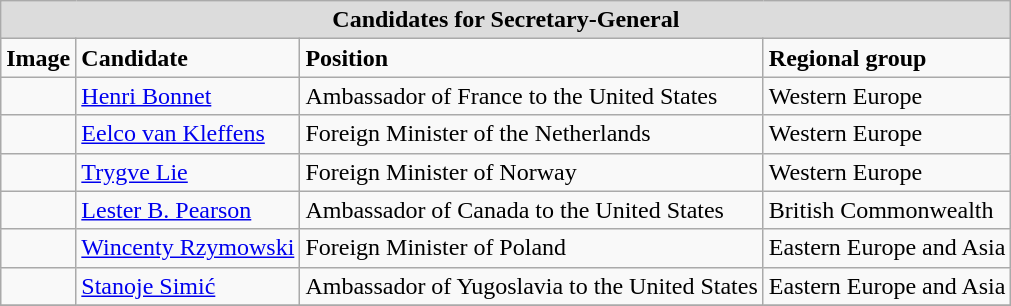<table class="wikitable" style="margin-left:1em; margin-right:0em; width:auto;">
<tr>
<th style="background:#DCDCDC;" colspan="5">Candidates for Secretary-General</th>
</tr>
<tr style="font-weight:bold;">
<td>Image</td>
<td>Candidate</td>
<td>Position</td>
<td>Regional group</td>
</tr>
<tr>
<td></td>
<td> <a href='#'>Henri Bonnet</a></td>
<td>Ambassador of France to the United States</td>
<td>Western Europe</td>
</tr>
<tr>
<td></td>
<td> <a href='#'>Eelco van Kleffens</a></td>
<td>Foreign Minister of the Netherlands</td>
<td>Western Europe</td>
</tr>
<tr>
<td></td>
<td> <a href='#'>Trygve Lie</a></td>
<td>Foreign Minister of Norway</td>
<td>Western Europe</td>
</tr>
<tr>
<td></td>
<td> <a href='#'>Lester B. Pearson</a></td>
<td>Ambassador of Canada to the United States</td>
<td>British Commonwealth</td>
</tr>
<tr>
<td></td>
<td> <a href='#'>Wincenty Rzymowski</a></td>
<td>Foreign Minister of Poland</td>
<td>Eastern Europe and Asia</td>
</tr>
<tr>
<td></td>
<td> <a href='#'>Stanoje Simić</a></td>
<td>Ambassador of Yugoslavia to the United States</td>
<td>Eastern Europe and Asia</td>
</tr>
<tr>
</tr>
</table>
